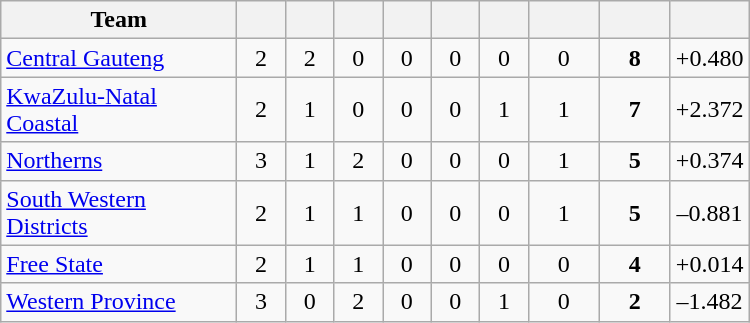<table class="wikitable" style="text-align:center">
<tr>
<th width="150">Team</th>
<th width="25"></th>
<th width="25"></th>
<th width="25"></th>
<th width="25"></th>
<th width="25"></th>
<th width="25"></th>
<th width="40"></th>
<th width="40"></th>
<th width="45"></th>
</tr>
<tr>
<td style="text-align:left"><a href='#'>Central Gauteng</a></td>
<td>2</td>
<td>2</td>
<td>0</td>
<td>0</td>
<td>0</td>
<td>0</td>
<td>0</td>
<td><strong>8</strong></td>
<td>+0.480</td>
</tr>
<tr>
<td style="text-align:left"><a href='#'>KwaZulu-Natal Coastal</a></td>
<td>2</td>
<td>1</td>
<td>0</td>
<td>0</td>
<td>0</td>
<td>1</td>
<td>1</td>
<td><strong>7</strong></td>
<td>+2.372</td>
</tr>
<tr>
<td style="text-align:left"><a href='#'>Northerns</a></td>
<td>3</td>
<td>1</td>
<td>2</td>
<td>0</td>
<td>0</td>
<td>0</td>
<td>1</td>
<td><strong>5</strong></td>
<td>+0.374</td>
</tr>
<tr>
<td style="text-align:left"><a href='#'>South Western Districts</a></td>
<td>2</td>
<td>1</td>
<td>1</td>
<td>0</td>
<td>0</td>
<td>0</td>
<td>1</td>
<td><strong>5</strong></td>
<td>–0.881</td>
</tr>
<tr>
<td style="text-align:left"><a href='#'>Free State</a></td>
<td>2</td>
<td>1</td>
<td>1</td>
<td>0</td>
<td>0</td>
<td>0</td>
<td>0</td>
<td><strong>4</strong></td>
<td>+0.014</td>
</tr>
<tr>
<td style="text-align:left"><a href='#'>Western Province</a></td>
<td>3</td>
<td>0</td>
<td>2</td>
<td>0</td>
<td>0</td>
<td>1</td>
<td>0</td>
<td><strong>2</strong></td>
<td>–1.482</td>
</tr>
</table>
